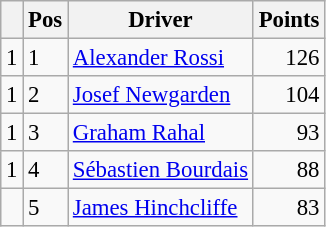<table class="wikitable" style="font-size: 95%;">
<tr>
<th></th>
<th>Pos</th>
<th>Driver</th>
<th>Points</th>
</tr>
<tr>
<td align="left"> 1</td>
<td>1</td>
<td> <a href='#'>Alexander Rossi</a></td>
<td align="right">126</td>
</tr>
<tr>
<td align="left"> 1</td>
<td>2</td>
<td> <a href='#'>Josef Newgarden</a></td>
<td align="right">104</td>
</tr>
<tr>
<td align="left"> 1</td>
<td>3</td>
<td> <a href='#'>Graham Rahal</a></td>
<td align="right">93</td>
</tr>
<tr>
<td align="left"> 1</td>
<td>4</td>
<td> <a href='#'>Sébastien Bourdais</a></td>
<td align="right">88</td>
</tr>
<tr>
<td align="left"></td>
<td>5</td>
<td> <a href='#'>James Hinchcliffe</a></td>
<td align="right">83</td>
</tr>
</table>
